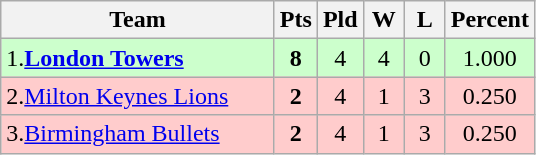<table class="wikitable" style="text-align: center;">
<tr>
<th style="width:175px;">Team</th>
<th style="width:20px;" abbr="Points">Pts</th>
<th style="width:20px;" abbr="Played">Pld</th>
<th style="width:20px;" abbr="Won">W</th>
<th style="width:20px;" abbr="Lost">L</th>
<th style="width:20px;" abbr="Percentage">Percent</th>
</tr>
<tr style="background:#cfc;">
<td style="text-align:left;">1.<strong><a href='#'>London Towers</a></strong></td>
<td><strong>8</strong></td>
<td>4</td>
<td>4</td>
<td>0</td>
<td>1.000</td>
</tr>
<tr style="background:#fcc;">
<td style="text-align:left;">2.<a href='#'>Milton Keynes Lions</a></td>
<td><strong>2</strong></td>
<td>4</td>
<td>1</td>
<td>3</td>
<td>0.250</td>
</tr>
<tr style="background:#fcc;">
<td style="text-align:left;">3.<a href='#'>Birmingham Bullets</a></td>
<td><strong>2</strong></td>
<td>4</td>
<td>1</td>
<td>3</td>
<td>0.250</td>
</tr>
</table>
